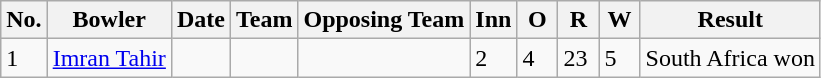<table class="wikitable">
<tr>
<th>No.</th>
<th>Bowler</th>
<th>Date</th>
<th>Team</th>
<th>Opposing Team</th>
<th scope="col" style="width:20px;">Inn</th>
<th scope="col" style="width:20px;">O</th>
<th scope="col" style="width:20px;">R</th>
<th scope="col" style="width:20px;">W</th>
<th>Result</th>
</tr>
<tr>
<td>1</td>
<td><a href='#'>Imran Tahir</a></td>
<td></td>
<td></td>
<td></td>
<td>2</td>
<td>4</td>
<td>23</td>
<td>5</td>
<td>South Africa won</td>
</tr>
</table>
